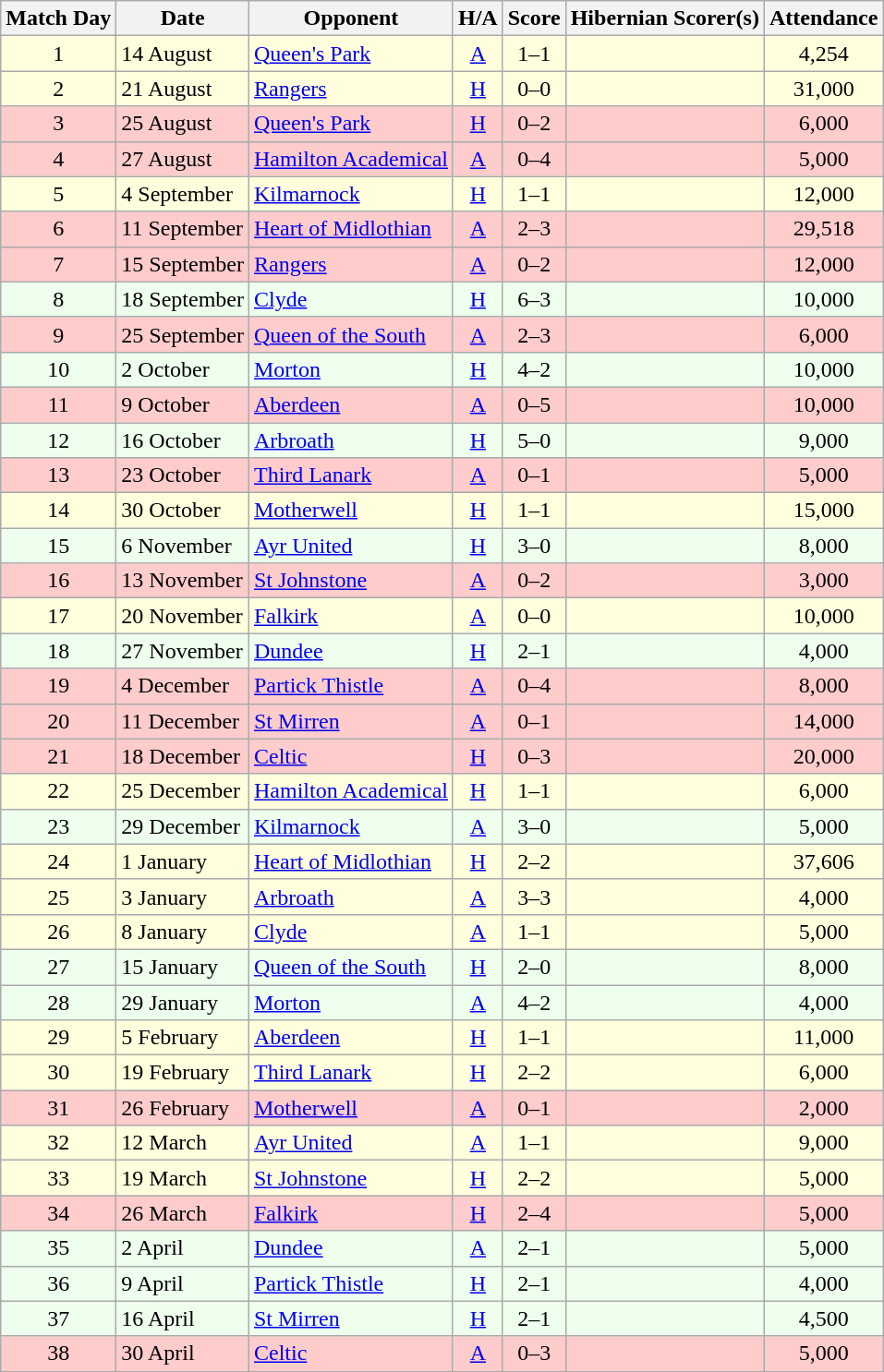<table class="wikitable" style="text-align:center">
<tr>
<th>Match Day</th>
<th>Date</th>
<th>Opponent</th>
<th>H/A</th>
<th>Score</th>
<th>Hibernian Scorer(s)</th>
<th>Attendance</th>
</tr>
<tr bgcolor=#FFFFDD>
<td>1</td>
<td align=left>14 August</td>
<td align=left><a href='#'>Queen's Park</a></td>
<td><a href='#'>A</a></td>
<td>1–1</td>
<td align=left></td>
<td>4,254</td>
</tr>
<tr bgcolor=#FFFFDD>
<td>2</td>
<td align=left>21 August</td>
<td align=left><a href='#'>Rangers</a></td>
<td><a href='#'>H</a></td>
<td>0–0</td>
<td align=left></td>
<td>31,000</td>
</tr>
<tr bgcolor=#FFCCCC>
<td>3</td>
<td align=left>25 August</td>
<td align=left><a href='#'>Queen's Park</a></td>
<td><a href='#'>H</a></td>
<td>0–2</td>
<td align=left></td>
<td>6,000</td>
</tr>
<tr bgcolor=#FFCCCC>
<td>4</td>
<td align=left>27 August</td>
<td align=left><a href='#'>Hamilton Academical</a></td>
<td><a href='#'>A</a></td>
<td>0–4</td>
<td align=left></td>
<td>5,000</td>
</tr>
<tr bgcolor=#FFFFDD>
<td>5</td>
<td align=left>4 September</td>
<td align=left><a href='#'>Kilmarnock</a></td>
<td><a href='#'>H</a></td>
<td>1–1</td>
<td align=left></td>
<td>12,000</td>
</tr>
<tr bgcolor=#FFCCCC>
<td>6</td>
<td align=left>11 September</td>
<td align=left><a href='#'>Heart of Midlothian</a></td>
<td><a href='#'>A</a></td>
<td>2–3</td>
<td align=left></td>
<td>29,518</td>
</tr>
<tr bgcolor=#FFCCCC>
<td>7</td>
<td align=left>15 September</td>
<td align=left><a href='#'>Rangers</a></td>
<td><a href='#'>A</a></td>
<td>0–2</td>
<td align=left></td>
<td>12,000</td>
</tr>
<tr bgcolor=#EEFFEE>
<td>8</td>
<td align=left>18 September</td>
<td align=left><a href='#'>Clyde</a></td>
<td><a href='#'>H</a></td>
<td>6–3</td>
<td align=left></td>
<td>10,000</td>
</tr>
<tr bgcolor=#FFCCCC>
<td>9</td>
<td align=left>25 September</td>
<td align=left><a href='#'>Queen of the South</a></td>
<td><a href='#'>A</a></td>
<td>2–3</td>
<td align=left></td>
<td>6,000</td>
</tr>
<tr bgcolor=#EEFFEE>
<td>10</td>
<td align=left>2 October</td>
<td align=left><a href='#'>Morton</a></td>
<td><a href='#'>H</a></td>
<td>4–2</td>
<td align=left></td>
<td>10,000</td>
</tr>
<tr bgcolor=#FFCCCC>
<td>11</td>
<td align=left>9 October</td>
<td align=left><a href='#'>Aberdeen</a></td>
<td><a href='#'>A</a></td>
<td>0–5</td>
<td align=left></td>
<td>10,000</td>
</tr>
<tr bgcolor=#EEFFEE>
<td>12</td>
<td align=left>16 October</td>
<td align=left><a href='#'>Arbroath</a></td>
<td><a href='#'>H</a></td>
<td>5–0</td>
<td align=left></td>
<td>9,000</td>
</tr>
<tr bgcolor=#FFCCCC>
<td>13</td>
<td align=left>23 October</td>
<td align=left><a href='#'>Third Lanark</a></td>
<td><a href='#'>A</a></td>
<td>0–1</td>
<td align=left></td>
<td>5,000</td>
</tr>
<tr bgcolor=#FFFFDD>
<td>14</td>
<td align=left>30 October</td>
<td align=left><a href='#'>Motherwell</a></td>
<td><a href='#'>H</a></td>
<td>1–1</td>
<td align=left></td>
<td>15,000</td>
</tr>
<tr bgcolor=#EEFFEE>
<td>15</td>
<td align=left>6 November</td>
<td align=left><a href='#'>Ayr United</a></td>
<td><a href='#'>H</a></td>
<td>3–0</td>
<td align=left></td>
<td>8,000</td>
</tr>
<tr bgcolor=#FFCCCC>
<td>16</td>
<td align=left>13 November</td>
<td align=left><a href='#'>St Johnstone</a></td>
<td><a href='#'>A</a></td>
<td>0–2</td>
<td align=left></td>
<td>3,000</td>
</tr>
<tr bgcolor=#FFFFDD>
<td>17</td>
<td align=left>20 November</td>
<td align=left><a href='#'>Falkirk</a></td>
<td><a href='#'>A</a></td>
<td>0–0</td>
<td align=left></td>
<td>10,000</td>
</tr>
<tr bgcolor=#EEFFEE>
<td>18</td>
<td align=left>27 November</td>
<td align=left><a href='#'>Dundee</a></td>
<td><a href='#'>H</a></td>
<td>2–1</td>
<td align=left></td>
<td>4,000</td>
</tr>
<tr bgcolor=#FFCCCC>
<td>19</td>
<td align=left>4 December</td>
<td align=left><a href='#'>Partick Thistle</a></td>
<td><a href='#'>A</a></td>
<td>0–4</td>
<td align=left></td>
<td>8,000</td>
</tr>
<tr bgcolor=#FFCCCC>
<td>20</td>
<td align=left>11 December</td>
<td align=left><a href='#'>St Mirren</a></td>
<td><a href='#'>A</a></td>
<td>0–1</td>
<td align=left></td>
<td>14,000</td>
</tr>
<tr bgcolor=#FFCCCC>
<td>21</td>
<td align=left>18 December</td>
<td align=left><a href='#'>Celtic</a></td>
<td><a href='#'>H</a></td>
<td>0–3</td>
<td align=left></td>
<td>20,000</td>
</tr>
<tr bgcolor=#FFFFDD>
<td>22</td>
<td align=left>25 December</td>
<td align=left><a href='#'>Hamilton Academical</a></td>
<td><a href='#'>H</a></td>
<td>1–1</td>
<td align=left></td>
<td>6,000</td>
</tr>
<tr bgcolor=#EEFFEE>
<td>23</td>
<td align=left>29 December</td>
<td align=left><a href='#'>Kilmarnock</a></td>
<td><a href='#'>A</a></td>
<td>3–0</td>
<td align=left></td>
<td>5,000</td>
</tr>
<tr bgcolor=#FFFFDD>
<td>24</td>
<td align=left>1 January</td>
<td align=left><a href='#'>Heart of Midlothian</a></td>
<td><a href='#'>H</a></td>
<td>2–2</td>
<td align=left></td>
<td>37,606</td>
</tr>
<tr bgcolor=#FFFFDD>
<td>25</td>
<td align=left>3 January</td>
<td align=left><a href='#'>Arbroath</a></td>
<td><a href='#'>A</a></td>
<td>3–3</td>
<td align=left></td>
<td>4,000</td>
</tr>
<tr bgcolor=#FFFFDD>
<td>26</td>
<td align=left>8 January</td>
<td align=left><a href='#'>Clyde</a></td>
<td><a href='#'>A</a></td>
<td>1–1</td>
<td align=left></td>
<td>5,000</td>
</tr>
<tr bgcolor=#EEFFEE>
<td>27</td>
<td align=left>15 January</td>
<td align=left><a href='#'>Queen of the South</a></td>
<td><a href='#'>H</a></td>
<td>2–0</td>
<td align=left></td>
<td>8,000</td>
</tr>
<tr bgcolor=#EEFFEE>
<td>28</td>
<td align=left>29 January</td>
<td align=left><a href='#'>Morton</a></td>
<td><a href='#'>A</a></td>
<td>4–2</td>
<td align=left></td>
<td>4,000</td>
</tr>
<tr bgcolor=#FFFFDD>
<td>29</td>
<td align=left>5 February</td>
<td align=left><a href='#'>Aberdeen</a></td>
<td><a href='#'>H</a></td>
<td>1–1</td>
<td align=left></td>
<td>11,000</td>
</tr>
<tr bgcolor=#FFFFDD>
<td>30</td>
<td align=left>19 February</td>
<td align=left><a href='#'>Third Lanark</a></td>
<td><a href='#'>H</a></td>
<td>2–2</td>
<td align=left></td>
<td>6,000</td>
</tr>
<tr bgcolor=#FFCCCC>
<td>31</td>
<td align=left>26 February</td>
<td align=left><a href='#'>Motherwell</a></td>
<td><a href='#'>A</a></td>
<td>0–1</td>
<td align=left></td>
<td>2,000</td>
</tr>
<tr bgcolor=#FFFFDD>
<td>32</td>
<td align=left>12 March</td>
<td align=left><a href='#'>Ayr United</a></td>
<td><a href='#'>A</a></td>
<td>1–1</td>
<td align=left></td>
<td>9,000</td>
</tr>
<tr bgcolor=#FFFFDD>
<td>33</td>
<td align=left>19 March</td>
<td align=left><a href='#'>St Johnstone</a></td>
<td><a href='#'>H</a></td>
<td>2–2</td>
<td align=left></td>
<td>5,000</td>
</tr>
<tr bgcolor=#FFCCCC>
<td>34</td>
<td align=left>26 March</td>
<td align=left><a href='#'>Falkirk</a></td>
<td><a href='#'>H</a></td>
<td>2–4</td>
<td align=left></td>
<td>5,000</td>
</tr>
<tr bgcolor=#EEFFEE>
<td>35</td>
<td align=left>2 April</td>
<td align=left><a href='#'>Dundee</a></td>
<td><a href='#'>A</a></td>
<td>2–1</td>
<td align=left></td>
<td>5,000</td>
</tr>
<tr bgcolor=#EEFFEE>
<td>36</td>
<td align=left>9 April</td>
<td align=left><a href='#'>Partick Thistle</a></td>
<td><a href='#'>H</a></td>
<td>2–1</td>
<td align=left></td>
<td>4,000</td>
</tr>
<tr bgcolor=#EEFFEE>
<td>37</td>
<td align=left>16 April</td>
<td align=left><a href='#'>St Mirren</a></td>
<td><a href='#'>H</a></td>
<td>2–1</td>
<td align=left></td>
<td>4,500</td>
</tr>
<tr bgcolor=#FFCCCC>
<td>38</td>
<td align=left>30 April</td>
<td align=left><a href='#'>Celtic</a></td>
<td><a href='#'>A</a></td>
<td>0–3</td>
<td align=left></td>
<td>5,000</td>
</tr>
</table>
